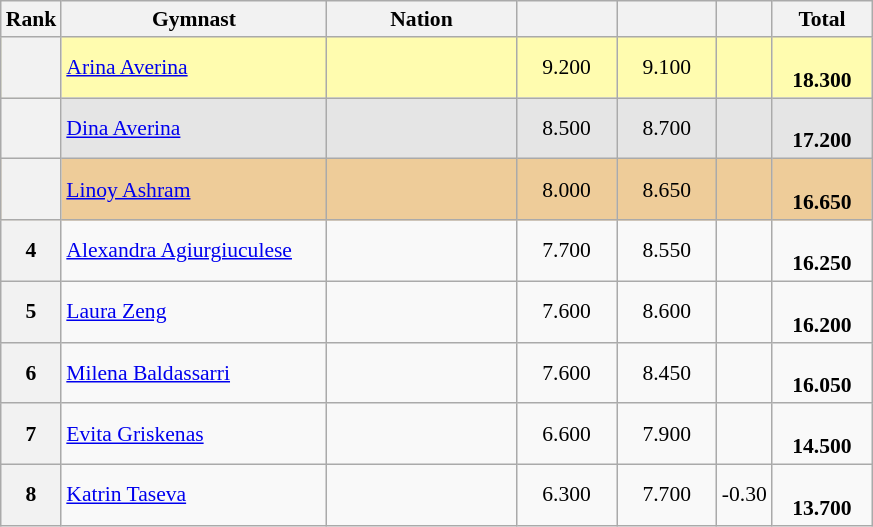<table class="wikitable sortable" style="text-align:center; font-size:90%">
<tr>
<th scope="col" style="width:20px;">Rank</th>
<th ! scope="col" style="width:170px;">Gymnast</th>
<th ! scope="col" style="width:120px;">Nation</th>
<th ! scope="col" style="width:60px;"></th>
<th ! scope="col" style="width:60px;"></th>
<th ! scope="col" style="width:30px;"></th>
<th ! scope="col" style="width:60px;">Total</th>
</tr>
<tr bgcolor=fffcaf>
<th scope=row></th>
<td align=left><a href='#'>Arina Averina</a></td>
<td style="text-align:left;"></td>
<td>9.200</td>
<td>9.100</td>
<td></td>
<td><br><strong>18.300</strong></td>
</tr>
<tr bgcolor=e5e5e5>
<th scope=row></th>
<td align=left><a href='#'>Dina Averina</a></td>
<td style="text-align:left;"></td>
<td>8.500</td>
<td>8.700</td>
<td></td>
<td><br><strong>17.200</strong></td>
</tr>
<tr bgcolor=eecc99>
<th scope=row></th>
<td align=left><a href='#'>Linoy Ashram</a></td>
<td style="text-align:left;"></td>
<td>8.000</td>
<td>8.650</td>
<td></td>
<td><br><strong>16.650</strong></td>
</tr>
<tr>
<th scope=row>4</th>
<td align=left><a href='#'>Alexandra Agiurgiuculese</a></td>
<td style="text-align:left;"></td>
<td>7.700</td>
<td>8.550</td>
<td></td>
<td><br><strong>16.250</strong></td>
</tr>
<tr>
<th scope=row>5</th>
<td align=left><a href='#'>Laura Zeng</a></td>
<td style="text-align:left;"></td>
<td>7.600</td>
<td>8.600</td>
<td></td>
<td><br><strong>16.200</strong></td>
</tr>
<tr>
<th scope=row>6</th>
<td align=left><a href='#'>Milena Baldassarri</a></td>
<td style="text-align:left;"></td>
<td>7.600</td>
<td>8.450</td>
<td></td>
<td><br><strong>16.050</strong></td>
</tr>
<tr>
<th scope=row>7</th>
<td align=left><a href='#'>Evita Griskenas</a></td>
<td style="text-align:left;"></td>
<td>6.600</td>
<td>7.900</td>
<td></td>
<td><br><strong>14.500</strong></td>
</tr>
<tr>
<th scope=row>8</th>
<td align=left><a href='#'>Katrin Taseva</a></td>
<td style="text-align:left;"></td>
<td>6.300</td>
<td>7.700</td>
<td>-0.30</td>
<td><br><strong>13.700</strong></td>
</tr>
</table>
